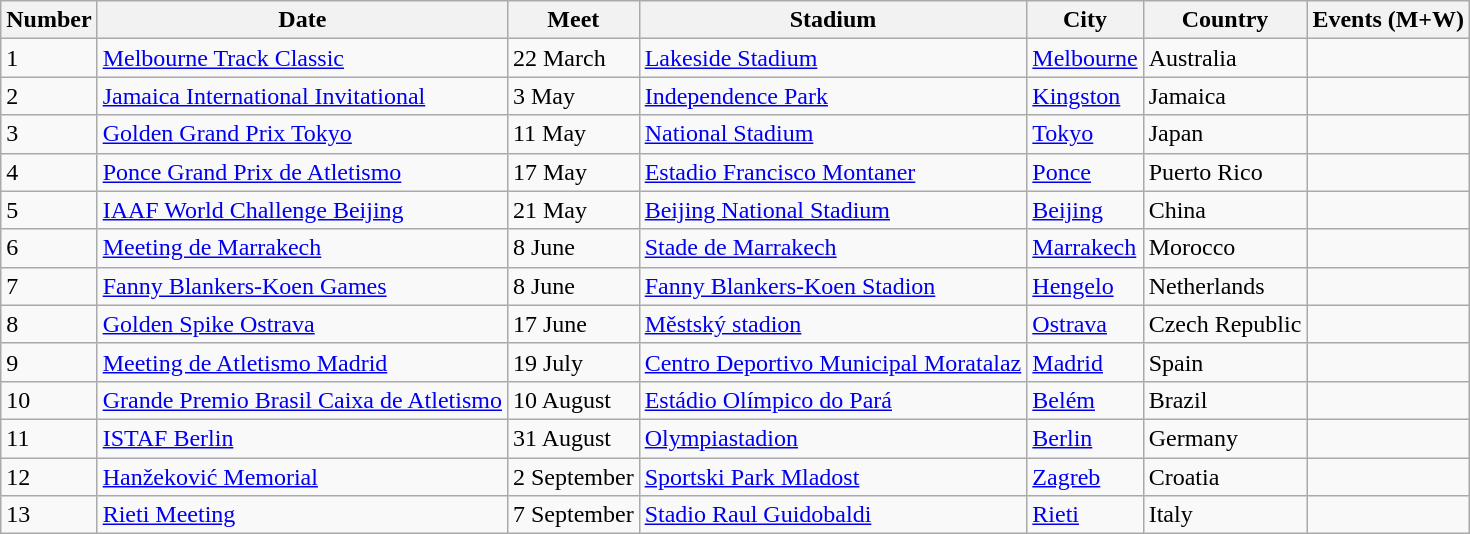<table class="wikitable sortable">
<tr>
<th>Number</th>
<th>Date</th>
<th>Meet</th>
<th>Stadium</th>
<th>City</th>
<th>Country</th>
<th>Events (M+W)</th>
</tr>
<tr>
<td>1</td>
<td><a href='#'>Melbourne Track Classic</a></td>
<td>22 March</td>
<td><a href='#'>Lakeside Stadium</a></td>
<td><a href='#'>Melbourne</a></td>
<td>Australia</td>
<td></td>
</tr>
<tr>
<td>2</td>
<td><a href='#'>Jamaica International Invitational</a></td>
<td>3 May</td>
<td><a href='#'>Independence Park</a></td>
<td><a href='#'>Kingston</a></td>
<td>Jamaica</td>
<td></td>
</tr>
<tr>
<td>3</td>
<td><a href='#'>Golden Grand Prix Tokyo</a></td>
<td>11 May</td>
<td><a href='#'>National Stadium</a></td>
<td><a href='#'>Tokyo</a></td>
<td>Japan</td>
<td></td>
</tr>
<tr>
<td>4</td>
<td><a href='#'>Ponce Grand Prix de Atletismo</a></td>
<td>17 May</td>
<td><a href='#'>Estadio Francisco Montaner</a></td>
<td><a href='#'>Ponce</a></td>
<td>Puerto Rico</td>
<td></td>
</tr>
<tr>
<td>5</td>
<td><a href='#'>IAAF World Challenge Beijing</a></td>
<td>21 May</td>
<td><a href='#'>Beijing National Stadium</a></td>
<td><a href='#'>Beijing</a></td>
<td>China</td>
<td></td>
</tr>
<tr>
<td>6</td>
<td><a href='#'>Meeting de Marrakech</a></td>
<td>8 June</td>
<td><a href='#'>Stade de Marrakech</a></td>
<td><a href='#'>Marrakech</a></td>
<td>Morocco</td>
<td></td>
</tr>
<tr>
<td>7</td>
<td><a href='#'>Fanny Blankers-Koen Games</a></td>
<td>8 June</td>
<td><a href='#'>Fanny Blankers-Koen Stadion</a></td>
<td><a href='#'>Hengelo</a></td>
<td>Netherlands</td>
<td></td>
</tr>
<tr>
<td>8</td>
<td><a href='#'>Golden Spike Ostrava</a></td>
<td>17 June</td>
<td><a href='#'>Městský stadion</a></td>
<td><a href='#'>Ostrava</a></td>
<td>Czech Republic</td>
<td></td>
</tr>
<tr>
<td>9</td>
<td><a href='#'>Meeting de Atletismo Madrid</a></td>
<td>19 July</td>
<td><a href='#'>Centro Deportivo Municipal Moratalaz</a></td>
<td><a href='#'>Madrid</a></td>
<td>Spain</td>
<td></td>
</tr>
<tr>
<td>10</td>
<td><a href='#'>Grande Premio Brasil Caixa de Atletismo</a></td>
<td>10 August</td>
<td><a href='#'>Estádio Olímpico do Pará</a></td>
<td><a href='#'>Belém</a></td>
<td>Brazil</td>
<td></td>
</tr>
<tr>
<td>11</td>
<td><a href='#'>ISTAF Berlin</a></td>
<td>31 August</td>
<td><a href='#'>Olympiastadion</a></td>
<td><a href='#'>Berlin</a></td>
<td>Germany</td>
<td></td>
</tr>
<tr>
<td>12</td>
<td><a href='#'>Hanžeković Memorial</a></td>
<td>2 September</td>
<td><a href='#'>Sportski Park Mladost</a></td>
<td><a href='#'>Zagreb</a></td>
<td>Croatia</td>
<td></td>
</tr>
<tr>
<td>13</td>
<td><a href='#'>Rieti Meeting</a></td>
<td>7 September</td>
<td><a href='#'>Stadio Raul Guidobaldi</a></td>
<td><a href='#'>Rieti</a></td>
<td>Italy</td>
<td></td>
</tr>
</table>
